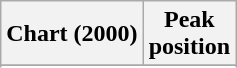<table class="wikitable sortable">
<tr>
<th>Chart (2000)</th>
<th>Peak<br>position</th>
</tr>
<tr>
</tr>
<tr>
</tr>
</table>
